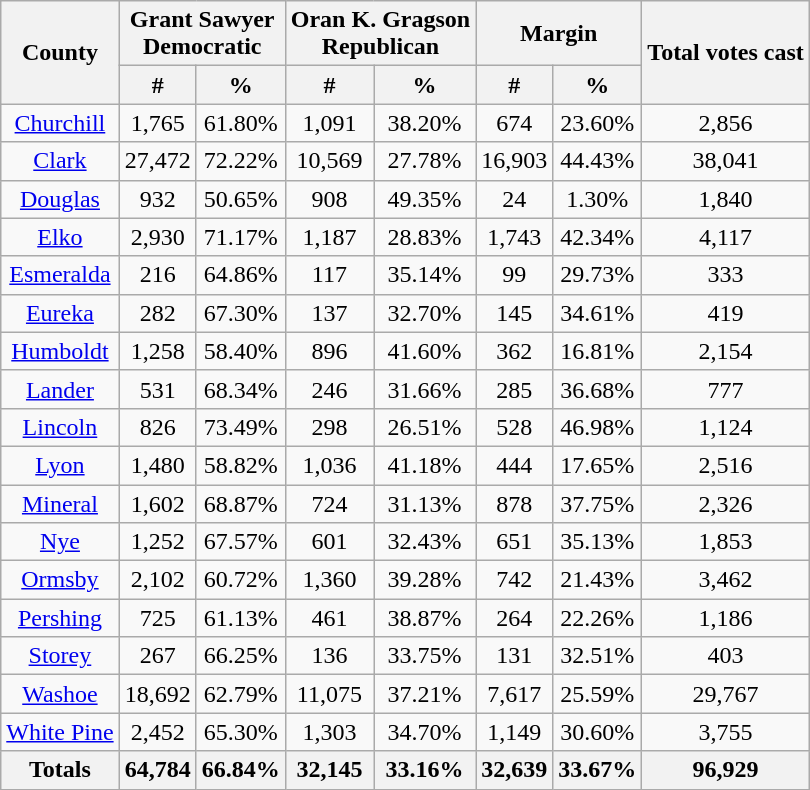<table class="wikitable sortable" style="text-align:center">
<tr>
<th rowspan="2">County</th>
<th style="text-align:center;" colspan="2">Grant Sawyer<br>Democratic</th>
<th style="text-align:center;" colspan="2">Oran K. Gragson<br>Republican</th>
<th style="text-align:center;" colspan="2">Margin</th>
<th style="text-align:center;" rowspan="2">Total votes cast</th>
</tr>
<tr>
<th style="text-align:center;" data-sort-type="number">#</th>
<th style="text-align:center;" data-sort-type="number">%</th>
<th style="text-align:center;" data-sort-type="number">#</th>
<th style="text-align:center;" data-sort-type="number">%</th>
<th style="text-align:center;" data-sort-type="number">#</th>
<th style="text-align:center;" data-sort-type="number">%</th>
</tr>
<tr style="text-align:center;">
<td><a href='#'>Churchill</a></td>
<td>1,765</td>
<td>61.80%</td>
<td>1,091</td>
<td>38.20%</td>
<td>674</td>
<td>23.60%</td>
<td>2,856</td>
</tr>
<tr style="text-align:center;">
<td><a href='#'>Clark</a></td>
<td>27,472</td>
<td>72.22%</td>
<td>10,569</td>
<td>27.78%</td>
<td>16,903</td>
<td>44.43%</td>
<td>38,041</td>
</tr>
<tr style="text-align:center;">
<td><a href='#'>Douglas</a></td>
<td>932</td>
<td>50.65%</td>
<td>908</td>
<td>49.35%</td>
<td>24</td>
<td>1.30%</td>
<td>1,840</td>
</tr>
<tr style="text-align:center;">
<td><a href='#'>Elko</a></td>
<td>2,930</td>
<td>71.17%</td>
<td>1,187</td>
<td>28.83%</td>
<td>1,743</td>
<td>42.34%</td>
<td>4,117</td>
</tr>
<tr style="text-align:center;">
<td><a href='#'>Esmeralda</a></td>
<td>216</td>
<td>64.86%</td>
<td>117</td>
<td>35.14%</td>
<td>99</td>
<td>29.73%</td>
<td>333</td>
</tr>
<tr style="text-align:center;">
<td><a href='#'>Eureka</a></td>
<td>282</td>
<td>67.30%</td>
<td>137</td>
<td>32.70%</td>
<td>145</td>
<td>34.61%</td>
<td>419</td>
</tr>
<tr style="text-align:center;">
<td><a href='#'>Humboldt</a></td>
<td>1,258</td>
<td>58.40%</td>
<td>896</td>
<td>41.60%</td>
<td>362</td>
<td>16.81%</td>
<td>2,154</td>
</tr>
<tr style="text-align:center;">
<td><a href='#'>Lander</a></td>
<td>531</td>
<td>68.34%</td>
<td>246</td>
<td>31.66%</td>
<td>285</td>
<td>36.68%</td>
<td>777</td>
</tr>
<tr style="text-align:center;">
<td><a href='#'>Lincoln</a></td>
<td>826</td>
<td>73.49%</td>
<td>298</td>
<td>26.51%</td>
<td>528</td>
<td>46.98%</td>
<td>1,124</td>
</tr>
<tr style="text-align:center;">
<td><a href='#'>Lyon</a></td>
<td>1,480</td>
<td>58.82%</td>
<td>1,036</td>
<td>41.18%</td>
<td>444</td>
<td>17.65%</td>
<td>2,516</td>
</tr>
<tr style="text-align:center;">
<td><a href='#'>Mineral</a></td>
<td>1,602</td>
<td>68.87%</td>
<td>724</td>
<td>31.13%</td>
<td>878</td>
<td>37.75%</td>
<td>2,326</td>
</tr>
<tr style="text-align:center;">
<td><a href='#'>Nye</a></td>
<td>1,252</td>
<td>67.57%</td>
<td>601</td>
<td>32.43%</td>
<td>651</td>
<td>35.13%</td>
<td>1,853</td>
</tr>
<tr style="text-align:center;">
<td><a href='#'>Ormsby</a></td>
<td>2,102</td>
<td>60.72%</td>
<td>1,360</td>
<td>39.28%</td>
<td>742</td>
<td>21.43%</td>
<td>3,462</td>
</tr>
<tr style="text-align:center;">
<td><a href='#'>Pershing</a></td>
<td>725</td>
<td>61.13%</td>
<td>461</td>
<td>38.87%</td>
<td>264</td>
<td>22.26%</td>
<td>1,186</td>
</tr>
<tr style="text-align:center;">
<td><a href='#'>Storey</a></td>
<td>267</td>
<td>66.25%</td>
<td>136</td>
<td>33.75%</td>
<td>131</td>
<td>32.51%</td>
<td>403</td>
</tr>
<tr style="text-align:center;">
<td><a href='#'>Washoe</a></td>
<td>18,692</td>
<td>62.79%</td>
<td>11,075</td>
<td>37.21%</td>
<td>7,617</td>
<td>25.59%</td>
<td>29,767</td>
</tr>
<tr style="text-align:center;">
<td><a href='#'>White Pine</a></td>
<td>2,452</td>
<td>65.30%</td>
<td>1,303</td>
<td>34.70%</td>
<td>1,149</td>
<td>30.60%</td>
<td>3,755</td>
</tr>
<tr style="text-align:center;">
<th>Totals</th>
<th>64,784</th>
<th>66.84%</th>
<th>32,145</th>
<th>33.16%</th>
<th>32,639</th>
<th>33.67%</th>
<th>96,929</th>
</tr>
</table>
